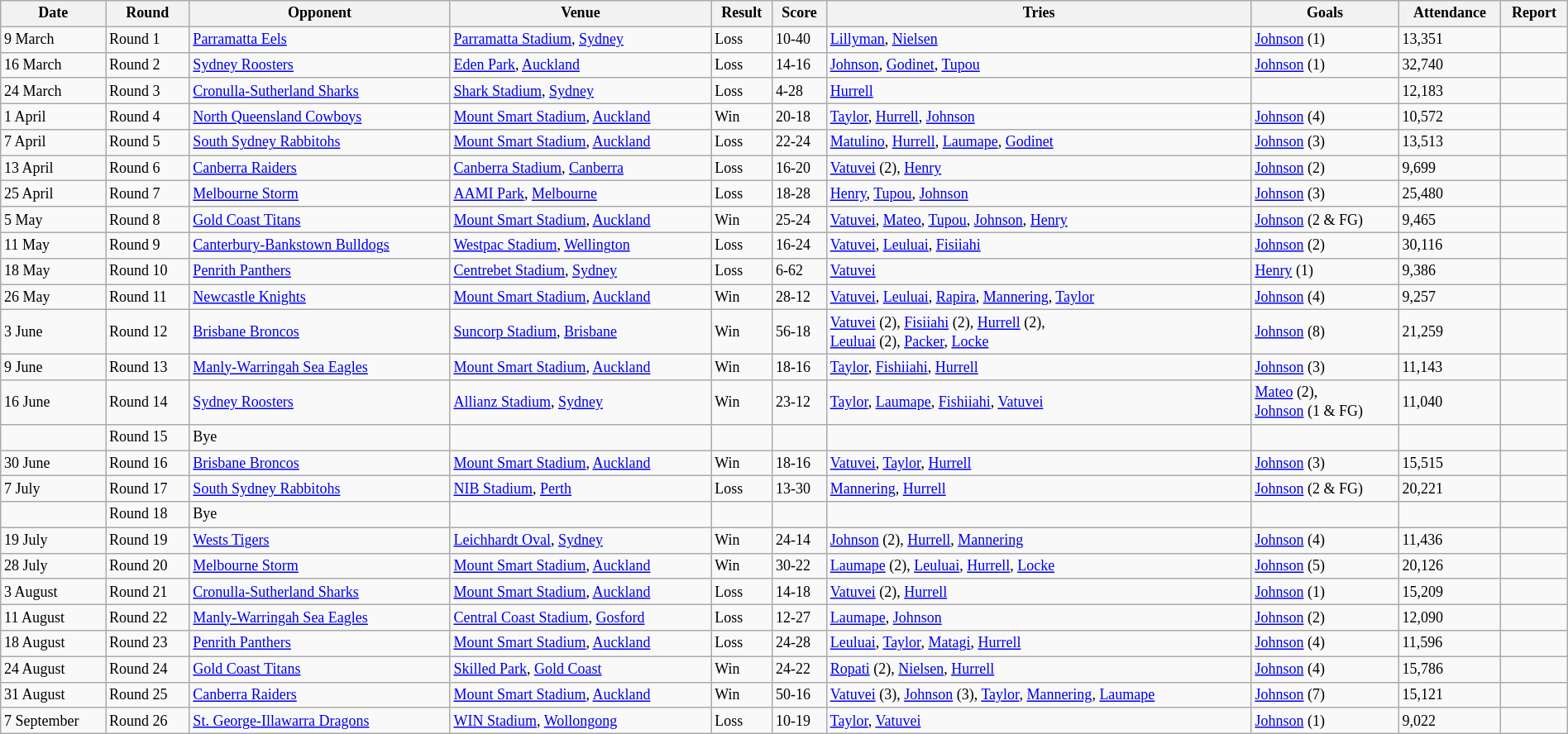<table class="wikitable" style="font-size:75%;" width="100%">
<tr>
<th>Date</th>
<th>Round</th>
<th>Opponent</th>
<th>Venue</th>
<th>Result</th>
<th>Score</th>
<th>Tries</th>
<th>Goals</th>
<th>Attendance</th>
<th>Report</th>
</tr>
<tr>
<td>9 March</td>
<td>Round 1</td>
<td> <a href='#'>Parramatta Eels</a></td>
<td><a href='#'>Parramatta Stadium</a>, <a href='#'>Sydney</a></td>
<td>Loss</td>
<td>10-40</td>
<td><a href='#'>Lillyman</a>, <a href='#'>Nielsen</a></td>
<td><a href='#'>Johnson</a> (1)</td>
<td>13,351</td>
<td></td>
</tr>
<tr>
<td>16 March</td>
<td>Round 2</td>
<td> <a href='#'>Sydney Roosters</a></td>
<td><a href='#'>Eden Park</a>, <a href='#'>Auckland</a></td>
<td>Loss</td>
<td>14-16</td>
<td><a href='#'>Johnson</a>, <a href='#'>Godinet</a>, <a href='#'>Tupou</a></td>
<td><a href='#'>Johnson</a> (1)</td>
<td>32,740</td>
<td></td>
</tr>
<tr>
<td>24 March</td>
<td>Round 3</td>
<td> <a href='#'>Cronulla-Sutherland Sharks</a></td>
<td><a href='#'>Shark Stadium</a>, <a href='#'>Sydney</a></td>
<td>Loss</td>
<td>4-28</td>
<td><a href='#'>Hurrell</a></td>
<td></td>
<td>12,183</td>
<td></td>
</tr>
<tr>
<td>1 April</td>
<td>Round 4</td>
<td> <a href='#'>North Queensland Cowboys</a></td>
<td><a href='#'>Mount Smart Stadium</a>, <a href='#'>Auckland</a></td>
<td>Win</td>
<td>20-18</td>
<td><a href='#'>Taylor</a>, <a href='#'>Hurrell</a>, <a href='#'>Johnson</a></td>
<td><a href='#'>Johnson</a> (4)</td>
<td>10,572</td>
<td></td>
</tr>
<tr>
<td>7 April</td>
<td>Round 5</td>
<td> <a href='#'>South Sydney Rabbitohs</a></td>
<td><a href='#'>Mount Smart Stadium</a>, <a href='#'>Auckland</a></td>
<td>Loss</td>
<td>22-24</td>
<td><a href='#'>Matulino</a>, <a href='#'>Hurrell</a>, <a href='#'>Laumape</a>, <a href='#'>Godinet</a></td>
<td><a href='#'>Johnson</a> (3)</td>
<td>13,513</td>
<td></td>
</tr>
<tr>
<td>13 April</td>
<td>Round 6</td>
<td> <a href='#'>Canberra Raiders</a></td>
<td><a href='#'>Canberra Stadium</a>, <a href='#'>Canberra</a></td>
<td>Loss</td>
<td>16-20</td>
<td><a href='#'>Vatuvei</a> (2), <a href='#'>Henry</a></td>
<td><a href='#'>Johnson</a> (2)</td>
<td>9,699</td>
<td></td>
</tr>
<tr>
<td>25 April</td>
<td>Round 7</td>
<td> <a href='#'>Melbourne Storm</a></td>
<td><a href='#'>AAMI Park</a>, <a href='#'>Melbourne</a></td>
<td>Loss</td>
<td>18-28</td>
<td><a href='#'>Henry</a>, <a href='#'>Tupou</a>, <a href='#'>Johnson</a></td>
<td><a href='#'>Johnson</a> (3)</td>
<td>25,480</td>
<td></td>
</tr>
<tr>
<td>5 May</td>
<td>Round 8</td>
<td> <a href='#'>Gold Coast Titans</a></td>
<td><a href='#'>Mount Smart Stadium</a>, <a href='#'>Auckland</a></td>
<td>Win</td>
<td>25-24</td>
<td><a href='#'>Vatuvei</a>, <a href='#'>Mateo</a>, <a href='#'>Tupou</a>, <a href='#'>Johnson</a>, <a href='#'>Henry</a></td>
<td><a href='#'>Johnson</a> (2 & FG)</td>
<td>9,465</td>
<td></td>
</tr>
<tr>
<td>11 May</td>
<td>Round 9</td>
<td> <a href='#'>Canterbury-Bankstown Bulldogs</a></td>
<td><a href='#'>Westpac Stadium</a>, <a href='#'>Wellington</a></td>
<td>Loss</td>
<td>16-24</td>
<td><a href='#'>Vatuvei</a>, <a href='#'>Leuluai</a>, <a href='#'>Fisiiahi</a></td>
<td><a href='#'>Johnson</a> (2)</td>
<td>30,116</td>
<td></td>
</tr>
<tr>
<td>18 May</td>
<td>Round 10</td>
<td> <a href='#'>Penrith Panthers</a></td>
<td><a href='#'>Centrebet Stadium</a>, <a href='#'>Sydney</a></td>
<td>Loss</td>
<td>6-62</td>
<td><a href='#'>Vatuvei</a></td>
<td><a href='#'>Henry</a> (1)</td>
<td>9,386</td>
<td></td>
</tr>
<tr>
<td>26 May</td>
<td>Round 11</td>
<td> <a href='#'>Newcastle Knights</a></td>
<td><a href='#'>Mount Smart Stadium</a>, <a href='#'>Auckland</a></td>
<td>Win</td>
<td>28-12</td>
<td><a href='#'>Vatuvei</a>, <a href='#'>Leuluai</a>, <a href='#'>Rapira</a>, <a href='#'>Mannering</a>, <a href='#'>Taylor</a></td>
<td><a href='#'>Johnson</a> (4)</td>
<td>9,257</td>
<td></td>
</tr>
<tr>
<td>3 June</td>
<td>Round 12</td>
<td> <a href='#'>Brisbane Broncos</a></td>
<td><a href='#'>Suncorp Stadium</a>, <a href='#'>Brisbane</a></td>
<td>Win</td>
<td>56-18</td>
<td><a href='#'>Vatuvei</a> (2), <a href='#'>Fisiiahi</a> (2), <a href='#'>Hurrell</a> (2),<br><a href='#'>Leuluai</a> (2), <a href='#'>Packer</a>, <a href='#'>Locke</a></td>
<td><a href='#'>Johnson</a> (8)</td>
<td>21,259</td>
<td></td>
</tr>
<tr>
<td>9 June</td>
<td>Round 13</td>
<td> <a href='#'>Manly-Warringah Sea Eagles</a></td>
<td><a href='#'>Mount Smart Stadium</a>, <a href='#'>Auckland</a></td>
<td>Win</td>
<td>18-16</td>
<td><a href='#'>Taylor</a>, <a href='#'>Fishiiahi</a>, <a href='#'>Hurrell</a></td>
<td><a href='#'>Johnson</a> (3)</td>
<td>11,143</td>
<td></td>
</tr>
<tr>
<td>16 June</td>
<td>Round 14</td>
<td> <a href='#'>Sydney Roosters</a></td>
<td><a href='#'>Allianz Stadium</a>, <a href='#'>Sydney</a></td>
<td>Win</td>
<td>23-12</td>
<td><a href='#'>Taylor</a>, <a href='#'>Laumape</a>, <a href='#'>Fishiiahi</a>, <a href='#'>Vatuvei</a></td>
<td><a href='#'>Mateo</a> (2),<br><a href='#'>Johnson</a> (1 & FG)</td>
<td>11,040</td>
<td></td>
</tr>
<tr>
<td></td>
<td>Round 15</td>
<td>Bye</td>
<td></td>
<td></td>
<td></td>
<td></td>
<td></td>
<td></td>
<td></td>
</tr>
<tr>
<td>30 June</td>
<td>Round 16</td>
<td> <a href='#'>Brisbane Broncos</a></td>
<td><a href='#'>Mount Smart Stadium</a>, <a href='#'>Auckland</a></td>
<td>Win</td>
<td>18-16</td>
<td><a href='#'>Vatuvei</a>, <a href='#'>Taylor</a>, <a href='#'>Hurrell</a></td>
<td><a href='#'>Johnson</a> (3)</td>
<td>15,515</td>
<td></td>
</tr>
<tr>
<td>7 July</td>
<td>Round 17</td>
<td> <a href='#'>South Sydney Rabbitohs</a></td>
<td><a href='#'>NIB Stadium</a>, <a href='#'>Perth</a></td>
<td>Loss</td>
<td>13-30</td>
<td><a href='#'>Mannering</a>, <a href='#'>Hurrell</a></td>
<td><a href='#'>Johnson</a> (2 & FG)</td>
<td>20,221</td>
<td></td>
</tr>
<tr>
<td></td>
<td>Round 18</td>
<td>Bye</td>
<td></td>
<td></td>
<td></td>
<td></td>
<td></td>
<td></td>
<td></td>
</tr>
<tr>
<td>19 July</td>
<td>Round 19</td>
<td> <a href='#'>Wests Tigers</a></td>
<td><a href='#'>Leichhardt Oval</a>, <a href='#'>Sydney</a></td>
<td>Win</td>
<td>24-14</td>
<td><a href='#'>Johnson</a> (2), <a href='#'>Hurrell</a>, <a href='#'>Mannering</a></td>
<td><a href='#'>Johnson</a> (4)</td>
<td>11,436</td>
<td></td>
</tr>
<tr>
<td>28 July</td>
<td>Round 20</td>
<td> <a href='#'>Melbourne Storm</a></td>
<td><a href='#'>Mount Smart Stadium</a>, <a href='#'>Auckland</a></td>
<td>Win</td>
<td>30-22</td>
<td><a href='#'>Laumape</a> (2), <a href='#'>Leuluai</a>, <a href='#'>Hurrell</a>, <a href='#'>Locke</a></td>
<td><a href='#'>Johnson</a> (5)</td>
<td>20,126</td>
<td></td>
</tr>
<tr>
<td>3 August</td>
<td>Round 21</td>
<td> <a href='#'>Cronulla-Sutherland Sharks</a></td>
<td><a href='#'>Mount Smart Stadium</a>, <a href='#'>Auckland</a></td>
<td>Loss</td>
<td>14-18</td>
<td><a href='#'>Vatuvei</a> (2), <a href='#'>Hurrell</a></td>
<td><a href='#'>Johnson</a> (1)</td>
<td>15,209</td>
<td></td>
</tr>
<tr>
<td>11 August</td>
<td>Round 22</td>
<td> <a href='#'>Manly-Warringah Sea Eagles</a></td>
<td><a href='#'>Central Coast Stadium</a>, <a href='#'>Gosford</a></td>
<td>Loss</td>
<td>12-27</td>
<td><a href='#'>Laumape</a>, <a href='#'>Johnson</a></td>
<td><a href='#'>Johnson</a> (2)</td>
<td>12,090</td>
<td></td>
</tr>
<tr>
<td>18 August</td>
<td>Round 23</td>
<td> <a href='#'>Penrith Panthers</a></td>
<td><a href='#'>Mount Smart Stadium</a>, <a href='#'>Auckland</a></td>
<td>Loss</td>
<td>24-28</td>
<td><a href='#'>Leuluai</a>, <a href='#'>Taylor</a>, <a href='#'>Matagi</a>, <a href='#'>Hurrell</a></td>
<td><a href='#'>Johnson</a> (4)</td>
<td>11,596</td>
<td></td>
</tr>
<tr>
<td>24 August</td>
<td>Round 24</td>
<td> <a href='#'>Gold Coast Titans</a></td>
<td><a href='#'>Skilled Park</a>, <a href='#'>Gold Coast</a></td>
<td>Win</td>
<td>24-22</td>
<td><a href='#'>Ropati</a> (2), <a href='#'>Nielsen</a>, <a href='#'>Hurrell</a></td>
<td><a href='#'>Johnson</a> (4)</td>
<td>15,786</td>
<td></td>
</tr>
<tr>
<td>31 August</td>
<td>Round 25</td>
<td> <a href='#'>Canberra Raiders</a></td>
<td><a href='#'>Mount Smart Stadium</a>, <a href='#'>Auckland</a></td>
<td>Win</td>
<td>50-16</td>
<td><a href='#'>Vatuvei</a> (3), <a href='#'>Johnson</a> (3), <a href='#'>Taylor</a>, <a href='#'>Mannering</a>, <a href='#'>Laumape</a></td>
<td><a href='#'>Johnson</a> (7)</td>
<td>15,121</td>
<td></td>
</tr>
<tr>
<td>7 September</td>
<td>Round 26</td>
<td> <a href='#'>St. George-Illawarra Dragons</a></td>
<td><a href='#'>WIN Stadium</a>, <a href='#'>Wollongong</a></td>
<td>Loss</td>
<td>10-19</td>
<td><a href='#'>Taylor</a>, <a href='#'>Vatuvei</a></td>
<td><a href='#'>Johnson</a> (1)</td>
<td>9,022</td>
<td></td>
</tr>
</table>
